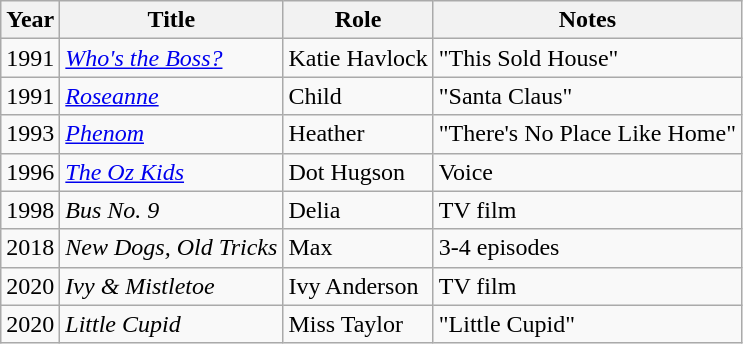<table class="wikitable sortable">
<tr>
<th>Year</th>
<th>Title</th>
<th>Role</th>
<th class="unsortable">Notes</th>
</tr>
<tr>
<td>1991</td>
<td><em><a href='#'>Who's the Boss?</a></em></td>
<td>Katie Havlock</td>
<td>"This Sold House"</td>
</tr>
<tr>
<td>1991</td>
<td><em><a href='#'>Roseanne</a></em></td>
<td>Child</td>
<td>"Santa Claus"</td>
</tr>
<tr>
<td>1993</td>
<td><em><a href='#'>Phenom</a></em></td>
<td>Heather</td>
<td>"There's No Place Like Home"</td>
</tr>
<tr>
<td>1996</td>
<td><em><a href='#'>The Oz Kids</a></em></td>
<td>Dot Hugson</td>
<td>Voice</td>
</tr>
<tr>
<td>1998</td>
<td><em>Bus No. 9</em></td>
<td>Delia</td>
<td>TV film</td>
</tr>
<tr>
<td>2018</td>
<td><em>New Dogs, Old Tricks</em></td>
<td>Max</td>
<td>3-4 episodes</td>
</tr>
<tr>
<td>2020</td>
<td><em>Ivy & Mistletoe</em></td>
<td>Ivy Anderson</td>
<td>TV film</td>
</tr>
<tr>
<td>2020</td>
<td><em>Little Cupid</em></td>
<td>Miss Taylor</td>
<td>"Little Cupid"</td>
</tr>
</table>
